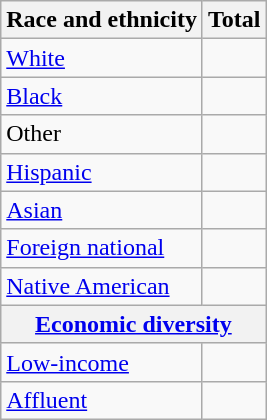<table class="wikitable floatright sortable collapsible"; text-align:right; font-size:80%;">
<tr>
<th>Race and ethnicity</th>
<th colspan="2" data-sort-type=number>Total</th>
</tr>
<tr>
<td><a href='#'>White</a></td>
<td align=right></td>
</tr>
<tr>
<td><a href='#'>Black</a></td>
<td align=right></td>
</tr>
<tr>
<td>Other</td>
<td align=right></td>
</tr>
<tr>
<td><a href='#'>Hispanic</a></td>
<td align=right></td>
</tr>
<tr>
<td><a href='#'>Asian</a></td>
<td align=right></td>
</tr>
<tr>
<td><a href='#'>Foreign national</a></td>
<td align=right></td>
</tr>
<tr>
<td><a href='#'>Native American</a></td>
<td align=right></td>
</tr>
<tr>
<th colspan="4" data-sort-type=number><a href='#'>Economic diversity</a></th>
</tr>
<tr>
<td><a href='#'>Low-income</a></td>
<td align=right></td>
</tr>
<tr>
<td><a href='#'>Affluent</a></td>
<td align=right></td>
</tr>
</table>
